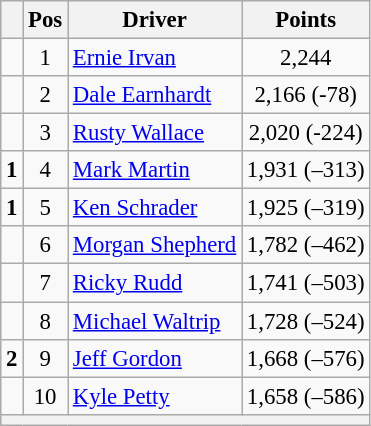<table class="wikitable" style="font-size: 95%;">
<tr>
<th></th>
<th>Pos</th>
<th>Driver</th>
<th>Points</th>
</tr>
<tr>
<td align="left"></td>
<td style="text-align:center;">1</td>
<td><a href='#'>Ernie Irvan</a></td>
<td style="text-align:center;">2,244</td>
</tr>
<tr>
<td align="left"></td>
<td style="text-align:center;">2</td>
<td><a href='#'>Dale Earnhardt</a></td>
<td style="text-align:center;">2,166 (-78)</td>
</tr>
<tr>
<td align="left"></td>
<td style="text-align:center;">3</td>
<td><a href='#'>Rusty Wallace</a></td>
<td style="text-align:center;">2,020 (-224)</td>
</tr>
<tr>
<td align="left"> <strong>1</strong></td>
<td style="text-align:center;">4</td>
<td><a href='#'>Mark Martin</a></td>
<td style="text-align:center;">1,931 (–313)</td>
</tr>
<tr>
<td align="left"> <strong>1</strong></td>
<td style="text-align:center;">5</td>
<td><a href='#'>Ken Schrader</a></td>
<td style="text-align:center;">1,925 (–319)</td>
</tr>
<tr>
<td align="left"></td>
<td style="text-align:center;">6</td>
<td><a href='#'>Morgan Shepherd</a></td>
<td style="text-align:center;">1,782 (–462)</td>
</tr>
<tr>
<td align="left"></td>
<td style="text-align:center;">7</td>
<td><a href='#'>Ricky Rudd</a></td>
<td style="text-align:center;">1,741 (–503)</td>
</tr>
<tr>
<td align="left"></td>
<td style="text-align:center;">8</td>
<td><a href='#'>Michael Waltrip</a></td>
<td style="text-align:center;">1,728 (–524)</td>
</tr>
<tr>
<td align="left"> <strong>2</strong></td>
<td style="text-align:center;">9</td>
<td><a href='#'>Jeff Gordon</a></td>
<td style="text-align:center;">1,668 (–576)</td>
</tr>
<tr>
<td align="left"></td>
<td style="text-align:center;">10</td>
<td><a href='#'>Kyle Petty</a></td>
<td style="text-align:center;">1,658 (–586)</td>
</tr>
<tr class="sortbottom">
<th colspan="9"></th>
</tr>
</table>
